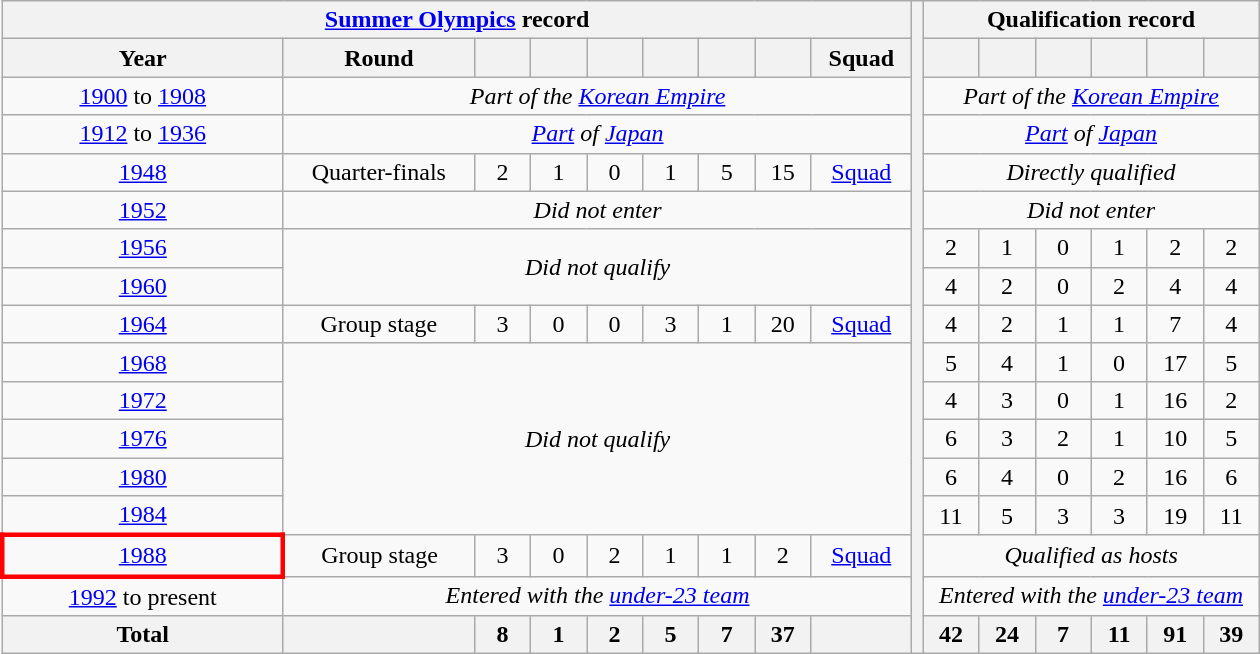<table class="wikitable" style="text-align: center;">
<tr>
<th colspan="9"><a href='#'>Summer Olympics</a> record</th>
<th style="width:1" rowspan="17"></th>
<th colspan=6>Qualification record</th>
</tr>
<tr>
<th width="180">Year</th>
<th width="120">Round</th>
<th width="30"></th>
<th width="30"></th>
<th width="30"></th>
<th width="30"></th>
<th width="30"></th>
<th width="30"></th>
<th width="60">Squad</th>
<th width="30"></th>
<th width="30"></th>
<th width="30"></th>
<th width="30"></th>
<th width="30"></th>
<th width="30"></th>
</tr>
<tr>
<td><a href='#'>1900</a> to <a href='#'>1908</a></td>
<td colspan="8"><em>Part of the <a href='#'>Korean Empire</a></em></td>
<td colspan="6"><em>Part of the <a href='#'>Korean Empire</a></em></td>
</tr>
<tr>
<td><a href='#'>1912</a> to <a href='#'>1936</a></td>
<td colspan="8"><em><a href='#'>Part</a> of <a href='#'>Japan</a></em></td>
<td colspan="6"><em><a href='#'>Part</a> of <a href='#'>Japan</a></em></td>
</tr>
<tr>
<td> <a href='#'>1948</a></td>
<td>Quarter-finals</td>
<td>2</td>
<td>1</td>
<td>0</td>
<td>1</td>
<td>5</td>
<td>15</td>
<td><a href='#'>Squad</a></td>
<td colspan=6><em>Directly qualified</em></td>
</tr>
<tr>
<td> <a href='#'>1952</a></td>
<td colspan="8"><em>Did not enter</em></td>
<td colspan=6><em>Did not enter</em></td>
</tr>
<tr>
<td> <a href='#'>1956</a></td>
<td colspan="8" rowspan="2"><em>Did not qualify</em></td>
<td>2</td>
<td>1</td>
<td>0</td>
<td>1</td>
<td>2</td>
<td>2</td>
</tr>
<tr>
<td> <a href='#'>1960</a></td>
<td>4</td>
<td>2</td>
<td>0</td>
<td>2</td>
<td>4</td>
<td>4</td>
</tr>
<tr>
<td> <a href='#'>1964</a></td>
<td>Group stage</td>
<td>3</td>
<td>0</td>
<td>0</td>
<td>3</td>
<td>1</td>
<td>20</td>
<td><a href='#'>Squad</a></td>
<td>4</td>
<td>2</td>
<td>1</td>
<td>1</td>
<td>7</td>
<td>4</td>
</tr>
<tr>
<td> <a href='#'>1968</a></td>
<td colspan="8" rowspan="5"><em>Did not qualify</em></td>
<td>5</td>
<td>4</td>
<td>1</td>
<td>0</td>
<td>17</td>
<td>5</td>
</tr>
<tr>
<td> <a href='#'>1972</a></td>
<td>4</td>
<td>3</td>
<td>0</td>
<td>1</td>
<td>16</td>
<td>2</td>
</tr>
<tr>
<td> <a href='#'>1976</a></td>
<td>6</td>
<td>3</td>
<td>2</td>
<td>1</td>
<td>10</td>
<td>5</td>
</tr>
<tr>
<td> <a href='#'>1980</a></td>
<td>6</td>
<td>4</td>
<td>0</td>
<td>2</td>
<td>16</td>
<td>6</td>
</tr>
<tr>
<td> <a href='#'>1984</a></td>
<td>11</td>
<td>5</td>
<td>3</td>
<td>3</td>
<td>19</td>
<td>11</td>
</tr>
<tr>
<td style="border: 3px solid red"> <a href='#'>1988</a></td>
<td>Group stage</td>
<td>3</td>
<td>0</td>
<td>2</td>
<td>1</td>
<td>1</td>
<td>2</td>
<td><a href='#'>Squad</a></td>
<td colspan=6><em>Qualified as hosts</em></td>
</tr>
<tr>
<td><a href='#'>1992</a> to present</td>
<td colspan="8"><em>Entered with the <a href='#'>under-23 team</a></em></td>
<td colspan=6><em>Entered with the <a href='#'>under-23 team</a></em></td>
</tr>
<tr>
<th>Total</th>
<th></th>
<th>8</th>
<th>1</th>
<th>2</th>
<th>5</th>
<th>7</th>
<th>37</th>
<th></th>
<th>42</th>
<th>24</th>
<th>7</th>
<th>11</th>
<th>91</th>
<th>39</th>
</tr>
</table>
